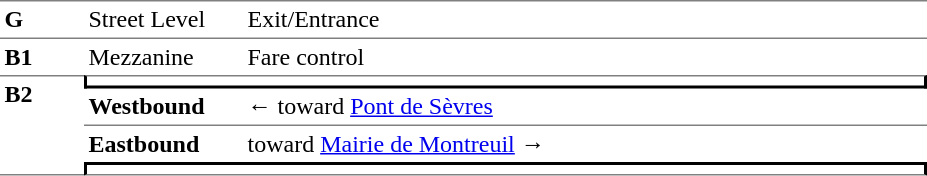<table border=0 cellspacing=0 cellpadding=3>
<tr>
<td style="border-top:solid 1px gray;" width=50 valign=top><strong>G</strong></td>
<td style="border-top:solid 1px gray;" width=100 valign=top>Street Level</td>
<td style="border-top:solid 1px gray;" width=450 valign=top>Exit/Entrance</td>
</tr>
<tr>
<td style="border-top:solid 1px gray;" width=50 valign=top><strong>B1</strong></td>
<td style="border-top:solid 1px gray;" width=100 valign=top>Mezzanine</td>
<td style="border-top:solid 1px gray;" width=450 valign=top>Fare control</td>
</tr>
<tr>
<td style="border-top:solid 1px gray;border-bottom:solid 1px gray;" width=50 rowspan=4 valign=top><strong>B2</strong></td>
<td style="border-top:solid 1px gray;border-right:solid 2px black;border-left:solid 2px black;border-bottom:solid 2px black;text-align:center;" colspan=2></td>
</tr>
<tr>
<td style="border-bottom:solid 1px gray;" width=100><strong>Westbound</strong></td>
<td style="border-bottom:solid 1px gray;" width=450>←   toward <a href='#'>Pont de Sèvres</a> </td>
</tr>
<tr>
<td><strong>Eastbound</strong></td>
<td>   toward <a href='#'>Mairie de Montreuil</a>  →</td>
</tr>
<tr>
<td style="border-top:solid 2px black;border-right:solid 2px black;border-left:solid 2px black;border-bottom:solid 1px gray;text-align:center;" colspan=2></td>
</tr>
</table>
